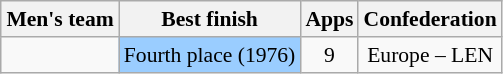<table class="wikitable" style="text-align: center; font-size: 90%; margin-left: 1em;">
<tr>
<th>Men's team</th>
<th>Best finish</th>
<th>Apps</th>
<th>Confederation</th>
</tr>
<tr>
<td style="text-align: left;"></td>
<td style="background-color: #9acdff; text-align: left;">Fourth place (1976)</td>
<td>9</td>
<td>Europe – LEN</td>
</tr>
</table>
